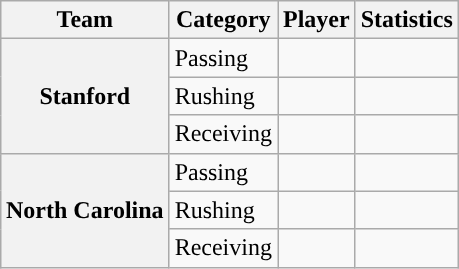<table class="wikitable" style="float:right">
<tr>
<th>Team</th>
<th>Category</th>
<th>Player</th>
<th>Statistics</th>
</tr>
<tr>
<th rowspan=3>Stanford</th>
<td>Passing</td>
<td></td>
<td></td>
</tr>
<tr>
<td>Rushing</td>
<td></td>
<td></td>
</tr>
<tr>
<td>Receiving</td>
<td></td>
<td></td>
</tr>
<tr>
<th rowspan=3>North Carolina</th>
<td>Passing</td>
<td></td>
<td></td>
</tr>
<tr>
<td>Rushing</td>
<td></td>
<td></td>
</tr>
<tr>
<td>Receiving</td>
<td></td>
<td></td>
</tr>
</table>
